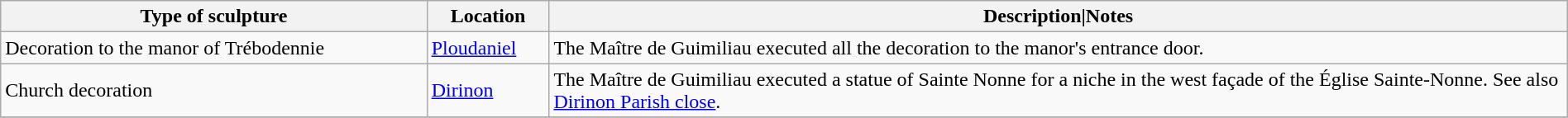<table class="wikitable sortable" style="width:100%; margin-top:0.5em;">
<tr>
<th scope="col">Type of sculpture</th>
<th scope="col">Location</th>
<th scope="col" width="65%">Description|Notes</th>
</tr>
<tr>
<td>Decoration to the manor of Trébodennie</td>
<td><a href='#'>Ploudaniel</a></td>
<td>The Maître de Guimiliau executed all the decoration to the manor's entrance door.<br></td>
</tr>
<tr>
<td>Church decoration</td>
<td><a href='#'>Dirinon</a></td>
<td>The Maître de Guimiliau executed a statue of Sainte Nonne for a niche in the west façade of the Église Sainte-Nonne. See also <a href='#'>Dirinon Parish close</a>.<br></td>
</tr>
<tr>
</tr>
</table>
